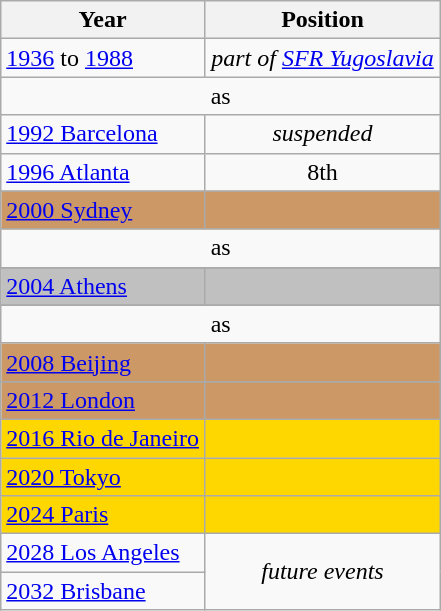<table class="wikitable" style="text-align: center;">
<tr>
<th>Year</th>
<th width="150">Position</th>
</tr>
<tr>
<td style="text-align: left;"><a href='#'>1936</a> to <a href='#'>1988</a></td>
<td colspan=4><em>part of <a href='#'>SFR Yugoslavia</a></em></td>
</tr>
<tr>
<td colspan=5>as <strong></strong></td>
</tr>
<tr>
<td style="text-align: left;"> <a href='#'>1992 Barcelona</a></td>
<td><em>suspended</em></td>
</tr>
<tr>
<td style="text-align: left;"> <a href='#'>1996 Atlanta</a></td>
<td>8th</td>
</tr>
<tr bgcolor=cc9966>
<td style="text-align: left;"> <a href='#'>2000 Sydney</a></td>
<td></td>
</tr>
<tr>
<td colspan=5>as <strong></strong></td>
</tr>
<tr>
</tr>
<tr bgcolor=silver>
<td style="text-align: left;"> <a href='#'>2004 Athens</a></td>
<td></td>
</tr>
<tr bgcolor=cc9966>
</tr>
<tr>
<td colspan=5>as <strong></strong></td>
</tr>
<tr bgcolor=cc9966>
<td style="text-align: left;"> <a href='#'>2008 Beijing</a></td>
<td></td>
</tr>
<tr>
</tr>
<tr bgcolor=cc9966>
<td style="text-align: left;"> <a href='#'>2012 London</a></td>
<td></td>
</tr>
<tr bgcolor=gold>
<td style="text-align: left;"> <a href='#'>2016 Rio de Janeiro</a></td>
<td></td>
</tr>
<tr bgcolor=gold>
<td style="text-align: left;"> <a href='#'>2020 Tokyo</a></td>
<td></td>
</tr>
<tr bgcolor=gold>
<td style="text-align: left;"> <a href='#'>2024 Paris</a></td>
<td></td>
</tr>
<tr>
<td style="text-align: left;"> <a href='#'>2028 Los Angeles</a></td>
<td rowspan=2><em>future events</em></td>
</tr>
<tr>
<td style="text-align: left;"> <a href='#'>2032 Brisbane</a></td>
</tr>
</table>
